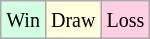<table class="wikitable">
<tr>
<td style="background-color: #d0ffe3;"><small>Win</small></td>
<td style="background-color: #ffffdd;"><small>Draw</small></td>
<td style="background-color: #ffd0e3;"><small>Loss</small></td>
</tr>
</table>
